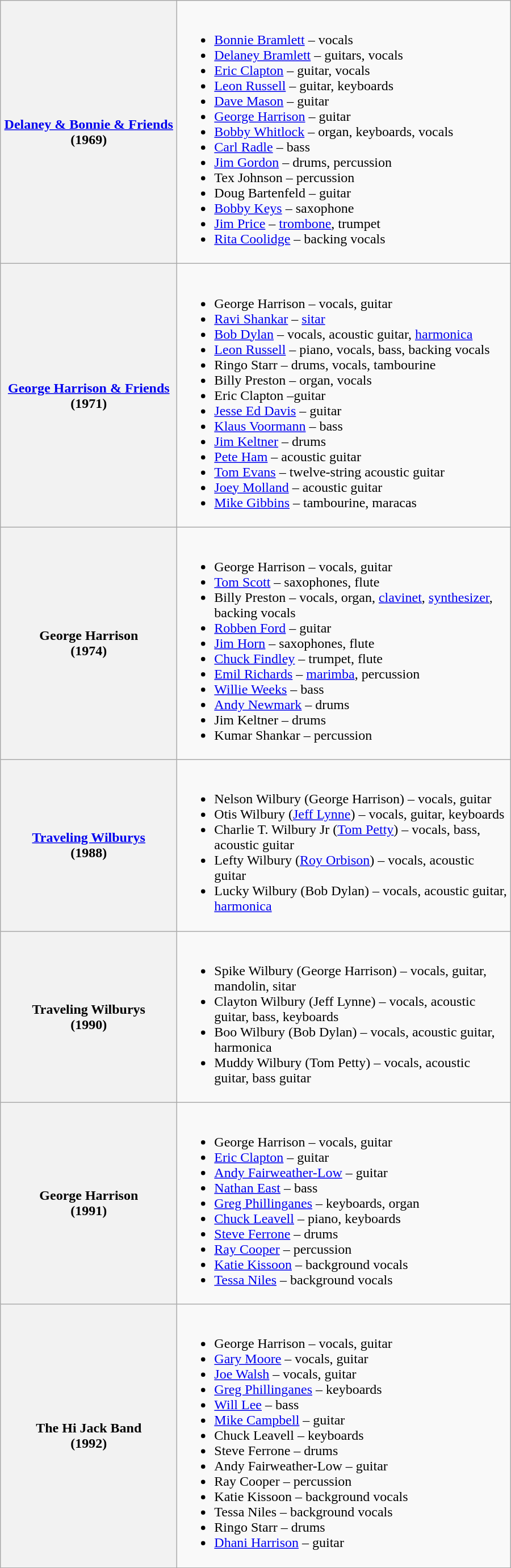<table class="wikitable"  style="width: 600px;">
<tr>
<th style="width:200px;"><a href='#'>Delaney & Bonnie & Friends</a><br>(1969)</th>
<td><br><ul><li><a href='#'>Bonnie Bramlett</a> – vocals</li><li><a href='#'>Delaney Bramlett</a> – guitars, vocals</li><li><a href='#'>Eric Clapton</a> – guitar, vocals</li><li><a href='#'>Leon Russell</a> – guitar, keyboards</li><li><a href='#'>Dave Mason</a> – guitar</li><li><a href='#'>George Harrison</a> – guitar</li><li><a href='#'>Bobby Whitlock</a> – organ, keyboards, vocals</li><li><a href='#'>Carl Radle</a> – bass</li><li><a href='#'>Jim Gordon</a> – drums, percussion</li><li>Tex Johnson – percussion</li><li>Doug Bartenfeld – guitar</li><li><a href='#'>Bobby Keys</a> – saxophone</li><li><a href='#'>Jim Price</a> – <a href='#'>trombone</a>, trumpet</li><li><a href='#'>Rita Coolidge</a> – backing vocals</li></ul></td>
</tr>
<tr>
<th style="width:200px;"><a href='#'>George Harrison & Friends</a><br>(1971)</th>
<td><br><ul><li>George Harrison – vocals, guitar</li><li><a href='#'>Ravi Shankar</a> – <a href='#'>sitar</a></li><li><a href='#'>Bob Dylan</a> – vocals, acoustic guitar, <a href='#'>harmonica</a></li><li><a href='#'>Leon Russell</a> – piano, vocals, bass, backing vocals</li><li>Ringo Starr – drums, vocals, tambourine</li><li>Billy Preston – organ, vocals</li><li>Eric Clapton –guitar</li><li><a href='#'>Jesse Ed Davis</a> – guitar</li><li><a href='#'>Klaus Voormann</a> – bass</li><li><a href='#'>Jim Keltner</a> – drums</li><li><a href='#'>Pete Ham</a> – acoustic guitar</li><li><a href='#'>Tom Evans</a> – twelve-string acoustic guitar</li><li><a href='#'>Joey Molland</a> – acoustic guitar</li><li><a href='#'>Mike Gibbins</a> – tambourine, maracas</li></ul></td>
</tr>
<tr>
<th style="width:200px;">George Harrison<br>(1974)</th>
<td><br><ul><li>George Harrison – vocals, guitar</li><li><a href='#'>Tom Scott</a> – saxophones, flute</li><li>Billy Preston – vocals, organ, <a href='#'>clavinet</a>, <a href='#'>synthesizer</a>, backing vocals</li><li><a href='#'>Robben Ford</a> – guitar</li><li><a href='#'>Jim Horn</a> – saxophones, flute</li><li><a href='#'>Chuck Findley</a> – trumpet, flute</li><li><a href='#'>Emil Richards</a> – <a href='#'>marimba</a>, percussion</li><li><a href='#'>Willie Weeks</a> – bass</li><li><a href='#'>Andy Newmark</a> – drums</li><li>Jim Keltner – drums</li><li>Kumar Shankar – percussion</li></ul></td>
</tr>
<tr>
<th style="width:200px;"><a href='#'>Traveling Wilburys</a><br>(1988)</th>
<td><br><ul><li>Nelson Wilbury (George Harrison) – vocals, guitar</li><li>Otis Wilbury (<a href='#'>Jeff Lynne</a>) – vocals, guitar, keyboards</li><li>Charlie T. Wilbury Jr (<a href='#'>Tom Petty</a>) – vocals, bass, acoustic guitar</li><li>Lefty Wilbury (<a href='#'>Roy Orbison</a>) – vocals, acoustic guitar</li><li>Lucky Wilbury (Bob Dylan) – vocals, acoustic guitar, <a href='#'>harmonica</a></li></ul></td>
</tr>
<tr>
<th style="width:200px;">Traveling Wilburys<br>(1990)</th>
<td><br><ul><li>Spike Wilbury (George Harrison) – vocals, guitar, mandolin, sitar</li><li>Clayton Wilbury (Jeff Lynne) – vocals, acoustic guitar, bass, keyboards</li><li>Boo Wilbury (Bob Dylan) – vocals, acoustic guitar, harmonica</li><li>Muddy Wilbury (Tom Petty) – vocals, acoustic guitar, bass guitar</li></ul></td>
</tr>
<tr>
<th style="width:200px;">George Harrison<br>(1991)</th>
<td><br><ul><li>George Harrison – vocals, guitar</li><li><a href='#'>Eric Clapton</a> – guitar</li><li><a href='#'>Andy Fairweather-Low</a> – guitar</li><li><a href='#'>Nathan East</a> – bass</li><li><a href='#'>Greg Phillinganes</a> – keyboards, organ</li><li><a href='#'>Chuck Leavell</a> – piano, keyboards</li><li><a href='#'>Steve Ferrone</a> – drums</li><li><a href='#'>Ray Cooper</a> – percussion</li><li><a href='#'>Katie Kissoon</a> – background vocals</li><li><a href='#'>Tessa Niles</a> – background vocals</li></ul></td>
</tr>
<tr>
<th style="width:200px;">The Hi Jack Band<br>(1992)</th>
<td><br><ul><li>George Harrison – vocals, guitar</li><li><a href='#'>Gary Moore</a> – vocals, guitar</li><li><a href='#'>Joe Walsh</a> – vocals, guitar</li><li><a href='#'>Greg Phillinganes</a> – keyboards</li><li><a href='#'>Will Lee</a> – bass</li><li><a href='#'>Mike Campbell</a> – guitar</li><li>Chuck Leavell – keyboards</li><li>Steve Ferrone – drums</li><li>Andy Fairweather-Low – guitar</li><li>Ray Cooper – percussion</li><li>Katie Kissoon – background vocals</li><li>Tessa Niles – background vocals</li><li>Ringo Starr – drums</li><li><a href='#'>Dhani Harrison</a> – guitar</li></ul></td>
</tr>
</table>
